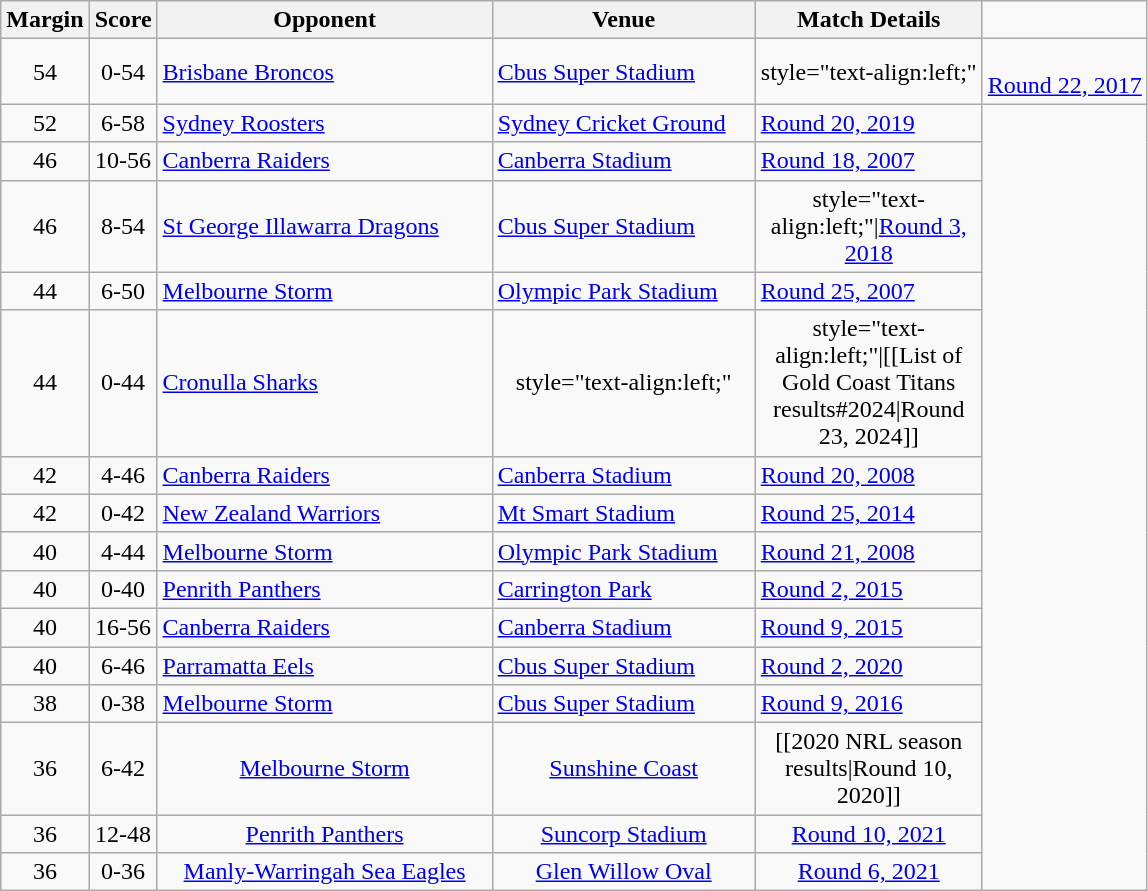<table class="wikitable" style="text-align:center;">
<tr>
<th>Margin</th>
<th>Score</th>
<th style="width:13.5em">Opponent</th>
<th style="width:10.5em">Venue</th>
<th style="width:9em">Match Details</th>
</tr>
<tr>
<td>54</td>
<td>0-54</td>
<td style="text-align:left;"><a href='#'>Brisbane Broncos</a></td>
<td style="text-align:left;"><a href='#'>Cbus Super Stadium</a></td>
<td>style="text-align:left;"</td>
<td><br><a href='#'>Round 22, 2017</a></td>
</tr>
<tr>
<td>52</td>
<td>6-58</td>
<td style="text-align:left;"><a href='#'>Sydney Roosters</a></td>
<td style="text-align:left;"><a href='#'>Sydney Cricket Ground</a></td>
<td style="text-align:left;"><a href='#'>Round 20, 2019</a></td>
</tr>
<tr>
<td>46</td>
<td>10-56</td>
<td style="text-align:left;"><a href='#'>Canberra Raiders</a></td>
<td style="text-align:left;"><a href='#'>Canberra Stadium</a></td>
<td style="text-align:left;"><a href='#'>Round 18, 2007</a></td>
</tr>
<tr>
<td>46</td>
<td>8-54</td>
<td style="text-align:left;"><a href='#'>St George Illawarra Dragons</a></td>
<td style="text-align:left"><a href='#'>Cbus Super Stadium</a></td>
<td>style="text-align:left;"|<a href='#'>Round 3, 2018</a></td>
</tr>
<tr>
<td>44</td>
<td>6-50</td>
<td style="text-align:left;"><a href='#'>Melbourne Storm</a></td>
<td style="text-align:left;"><a href='#'>Olympic Park Stadium</a></td>
<td style="text-align:left;"><a href='#'>Round 25, 2007</a></td>
</tr>
<tr>
<td>44</td>
<td>0-44</td>
<td style="text-align:left;"><a href='#'>Cronulla Sharks</a></td>
<td>style="text-align:left;"</td>
<td>style="text-align:left;"|[[List of Gold Coast Titans<br>results#2024|Round 23, 2024]]</td>
</tr>
<tr>
<td>42</td>
<td>4-46</td>
<td style="text-align:left;"><a href='#'>Canberra Raiders</a></td>
<td style="text-align:left;"><a href='#'>Canberra Stadium</a></td>
<td style="text-align:left;"><a href='#'>Round 20, 2008</a></td>
</tr>
<tr>
<td>42</td>
<td>0-42</td>
<td style="text-align:left;"><a href='#'>New Zealand Warriors</a></td>
<td style="text-align:left;"><a href='#'>Mt Smart Stadium</a></td>
<td style="text-align:left;"><a href='#'>Round 25, 2014</a></td>
</tr>
<tr>
<td>40</td>
<td>4-44</td>
<td style="text-align:left;"><a href='#'>Melbourne Storm</a></td>
<td style="text-align:left;"><a href='#'>Olympic Park Stadium</a></td>
<td style="text-align:left;"><a href='#'>Round 21, 2008</a></td>
</tr>
<tr>
<td>40</td>
<td>0-40</td>
<td style="text-align:left;"><a href='#'>Penrith Panthers</a></td>
<td style="text-align:left;"><a href='#'>Carrington Park</a></td>
<td style="text-align:left;"><a href='#'>Round 2, 2015</a></td>
</tr>
<tr>
<td>40</td>
<td>16-56</td>
<td style="text-align:left;"><a href='#'>Canberra Raiders</a></td>
<td style="text-align:left;"><a href='#'>Canberra Stadium</a></td>
<td style="text-align:left;"><a href='#'>Round 9, 2015</a></td>
</tr>
<tr>
<td>40</td>
<td>6-46</td>
<td style="text-align:left;"><a href='#'>Parramatta Eels</a></td>
<td style="text-align:left;"><a href='#'>Cbus Super Stadium</a></td>
<td style="text-align:left;"><a href='#'>Round 2, 2020</a></td>
</tr>
<tr>
<td>38</td>
<td>0-38</td>
<td style="text-align:left;"><a href='#'>Melbourne Storm</a></td>
<td style="text-align:left;"><a href='#'>Cbus Super Stadium</a></td>
<td style="text-align:left;"><a href='#'>Round 9, 2016</a></td>
</tr>
<tr>
<td>36</td>
<td>6-42</td>
<td><a href='#'>Melbourne Storm</a></td>
<td><a href='#'>Sunshine Coast</a></td>
<td>[[2020 NRL season<br>results|Round 10, 2020]]</td>
</tr>
<tr>
<td>36</td>
<td>12-48</td>
<td><a href='#'>Penrith Panthers</a></td>
<td><a href='#'>Suncorp Stadium</a></td>
<td><a href='#'>Round 10, 2021</a></td>
</tr>
<tr>
<td>36</td>
<td>0-36</td>
<td><a href='#'>Manly-Warringah Sea Eagles</a></td>
<td><a href='#'>Glen Willow Oval</a></td>
<td><a href='#'>Round 6, 2021</a></td>
</tr>
</table>
